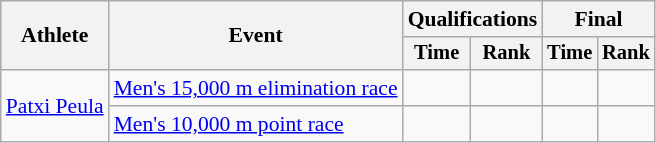<table class=wikitable style="font-size:90%">
<tr>
<th rowspan="2">Athlete</th>
<th rowspan="2">Event</th>
<th colspan="2">Qualifications</th>
<th colspan="2">Final</th>
</tr>
<tr style="font-size:95%">
<th>Time</th>
<th>Rank</th>
<th>Time</th>
<th>Rank</th>
</tr>
<tr align=center>
<td align=left rowspan=2><a href='#'>Patxi Peula</a></td>
<td align=left><a href='#'>Men's 15,000 m elimination race</a></td>
<td></td>
<td></td>
<td></td>
<td></td>
</tr>
<tr align=center>
<td align=left><a href='#'>Men's 10,000 m point race</a></td>
<td></td>
<td></td>
<td></td>
<td></td>
</tr>
</table>
